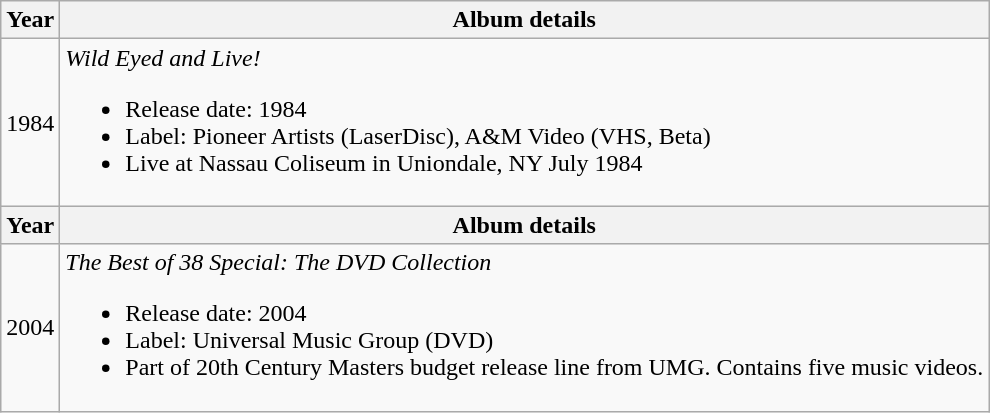<table class="wikitable" style="text-align:center;">
<tr>
<th>Year</th>
<th>Album details</th>
</tr>
<tr>
<td>1984</td>
<td style="text-align:left;"><em>Wild Eyed and Live!</em><br><ul><li>Release date: 1984</li><li>Label: Pioneer Artists (LaserDisc), A&M Video (VHS, Beta)</li><li>Live at Nassau Coliseum in Uniondale, NY July 1984</li></ul></td>
</tr>
<tr>
<th>Year</th>
<th>Album details</th>
</tr>
<tr>
<td>2004</td>
<td style="text-align:left;"><em>The Best of 38 Special: The DVD Collection</em><br><ul><li>Release date: 2004</li><li>Label: Universal Music Group (DVD)</li><li>Part of 20th Century Masters budget release line from UMG.  Contains five music videos.</li></ul></td>
</tr>
</table>
